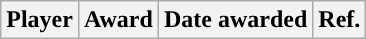<table class="wikitable sortable sortable" style="text-align: center">
<tr align=center>
<th>Player</th>
<th>Award</th>
<th>Date awarded</th>
<th>Ref.</th>
</tr>
</table>
